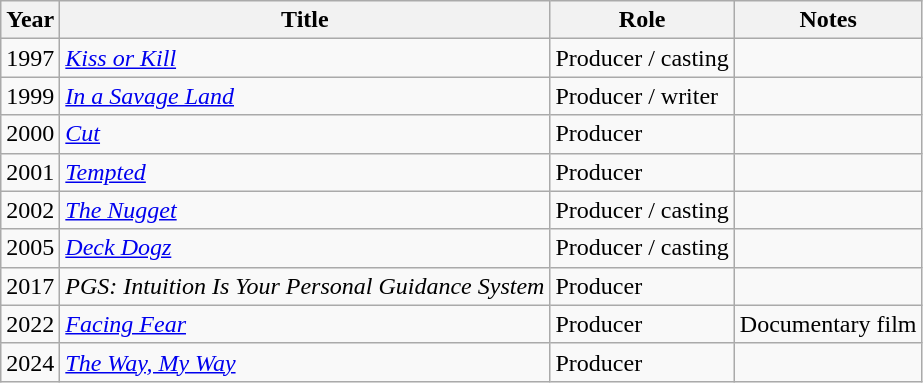<table class=wikitable>
<tr>
<th>Year</th>
<th>Title</th>
<th>Role</th>
<th>Notes</th>
</tr>
<tr>
<td>1997</td>
<td><em><a href='#'>Kiss or Kill</a></em></td>
<td>Producer / casting</td>
<td></td>
</tr>
<tr>
<td>1999</td>
<td><em><a href='#'>In a Savage Land</a></em></td>
<td>Producer / writer</td>
<td></td>
</tr>
<tr>
<td>2000</td>
<td><em><a href='#'>Cut</a></em></td>
<td>Producer</td>
<td></td>
</tr>
<tr>
<td>2001</td>
<td><em><a href='#'>Tempted</a></em></td>
<td>Producer</td>
<td></td>
</tr>
<tr>
<td>2002</td>
<td><em><a href='#'>The Nugget</a></em></td>
<td>Producer / casting</td>
<td></td>
</tr>
<tr>
<td>2005</td>
<td><em><a href='#'>Deck Dogz</a></em></td>
<td>Producer / casting</td>
<td></td>
</tr>
<tr>
<td>2017</td>
<td><em>PGS: Intuition Is Your Personal Guidance System</em></td>
<td>Producer</td>
<td></td>
</tr>
<tr>
<td>2022</td>
<td><em><a href='#'>Facing Fear</a></em></td>
<td>Producer</td>
<td>Documentary film</td>
</tr>
<tr>
<td>2024</td>
<td><em><a href='#'>The Way, My Way</a></em></td>
<td>Producer</td>
<td></td>
</tr>
</table>
